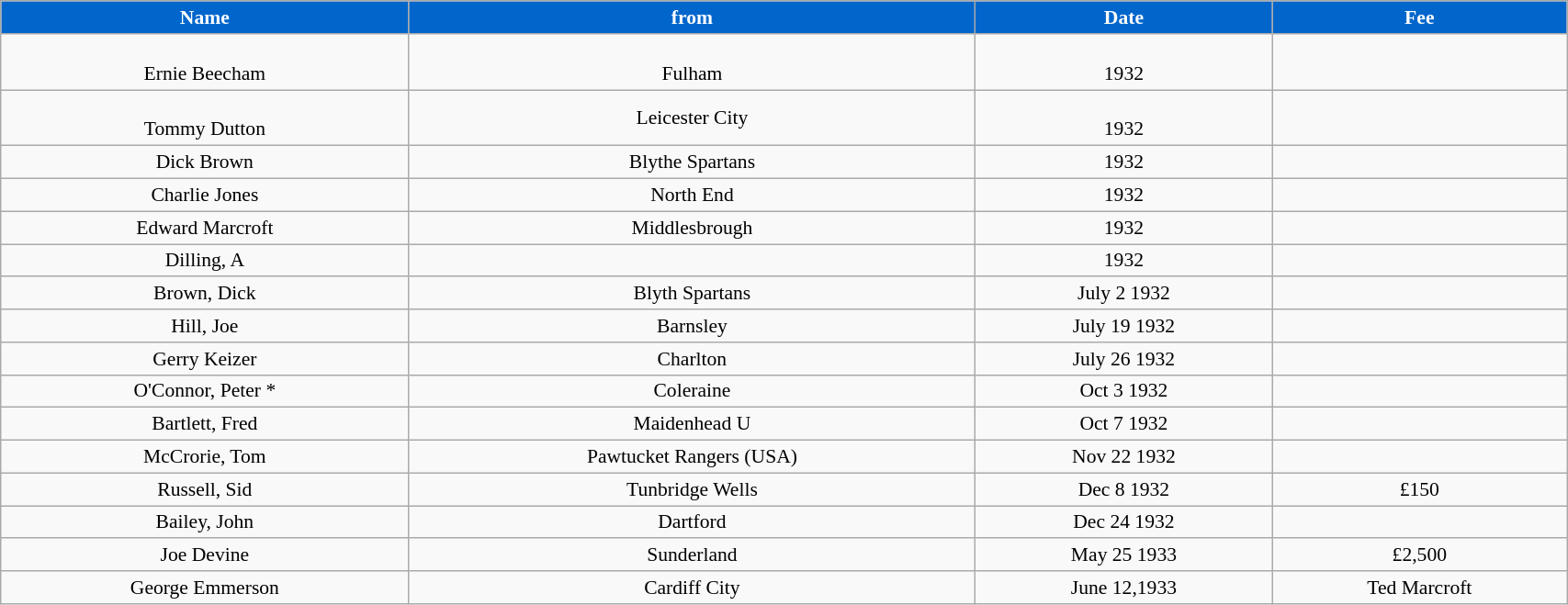<table class="wikitable" style="text-align:center; font-size:90%; width:90%;">
<tr>
<th style="background:#0066CC; color:#FFFFFF; text-align:center;"><strong>Name</strong></th>
<th style="background:#0066CC; color:#FFFFFF; text-align:center;">from</th>
<th style="background:#0066CC; color:#FFFFFF; text-align:center;">Date</th>
<th style="background:#0066CC; color:#FFFFFF; text-align:center;">Fee</th>
</tr>
<tr>
<td><br>Ernie Beecham</td>
<td><br>Fulham</td>
<td><br>1932</td>
<td></td>
</tr>
<tr>
<td><br>Tommy Dutton</td>
<td>Leicester City</td>
<td><br>1932</td>
<td></td>
</tr>
<tr>
<td>Dick Brown</td>
<td>Blythe Spartans</td>
<td>1932</td>
<td></td>
</tr>
<tr>
<td>Charlie Jones</td>
<td>North End</td>
<td>1932</td>
<td></td>
</tr>
<tr>
<td>Edward Marcroft</td>
<td>Middlesbrough</td>
<td>1932</td>
<td></td>
</tr>
<tr>
<td>Dilling, A</td>
<td></td>
<td>1932</td>
<td></td>
</tr>
<tr>
<td>Brown, Dick</td>
<td>Blyth Spartans</td>
<td>July 2 1932</td>
<td></td>
</tr>
<tr>
<td>Hill, Joe</td>
<td>Barnsley</td>
<td>July 19 1932</td>
<td></td>
</tr>
<tr>
<td>Gerry Keizer</td>
<td>Charlton</td>
<td>July 26 1932</td>
<td></td>
</tr>
<tr>
<td>O'Connor, Peter *</td>
<td>Coleraine</td>
<td>Oct 3 1932</td>
<td></td>
</tr>
<tr>
<td>Bartlett, Fred</td>
<td>Maidenhead U</td>
<td>Oct 7 1932</td>
<td></td>
</tr>
<tr>
<td>McCrorie, Tom</td>
<td>Pawtucket Rangers (USA)</td>
<td>Nov 22 1932</td>
<td></td>
</tr>
<tr>
<td>Russell, Sid</td>
<td>Tunbridge Wells</td>
<td>Dec 8 1932</td>
<td>£150</td>
</tr>
<tr>
<td>Bailey, John</td>
<td>Dartford</td>
<td>Dec 24 1932</td>
<td></td>
</tr>
<tr>
<td>Joe Devine</td>
<td>Sunderland</td>
<td>May 25 1933</td>
<td>£2,500</td>
</tr>
<tr>
<td>George Emmerson</td>
<td>Cardiff City</td>
<td>June 12,1933</td>
<td>Ted Marcroft</td>
</tr>
</table>
